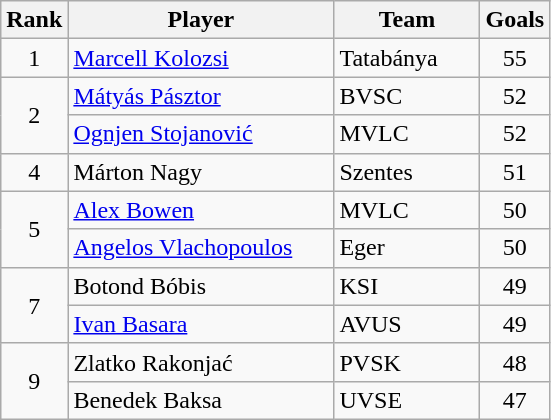<table class="wikitable" style="text-align:center">
<tr>
<th>Rank</th>
<th width="170">Player</th>
<th width="90">Team</th>
<th>Goals</th>
</tr>
<tr>
<td rowspan="1">1</td>
<td align="left"> <a href='#'>Marcell Kolozsi</a></td>
<td align="left"> Tatabánya</td>
<td>55</td>
</tr>
<tr>
<td rowspan="2">2</td>
<td align="left"> <a href='#'>Mátyás Pásztor</a></td>
<td align="left"> BVSC</td>
<td>52</td>
</tr>
<tr>
<td align="left"> <a href='#'>Ognjen Stojanović</a></td>
<td align="left"> MVLC</td>
<td>52</td>
</tr>
<tr>
<td rowspan="1">4</td>
<td align="left"> Márton Nagy</td>
<td align="left"> Szentes</td>
<td>51</td>
</tr>
<tr>
<td rowspan="2">5</td>
<td align="left"> <a href='#'>Alex Bowen</a></td>
<td align="left"> MVLC</td>
<td>50</td>
</tr>
<tr>
<td align="left"> <a href='#'>Angelos Vlachopoulos</a></td>
<td align="left"> Eger</td>
<td>50</td>
</tr>
<tr>
<td rowspan="2">7</td>
<td align="left"> Botond Bóbis</td>
<td align="left"> KSI</td>
<td>49</td>
</tr>
<tr>
<td align="left"> <a href='#'>Ivan Basara</a></td>
<td align="left"> AVUS</td>
<td>49</td>
</tr>
<tr>
<td rowspan="2">9</td>
<td align="left"> Zlatko Rakonjać</td>
<td align="left"> PVSK</td>
<td>48</td>
</tr>
<tr>
<td align="left"> Benedek Baksa</td>
<td align="left"> UVSE</td>
<td>47</td>
</tr>
</table>
